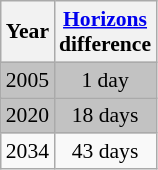<table class="wikitable" style="text-align:center; font-size: 0.9em;">
<tr>
<th>Year</th>
<th><a href='#'>Horizons</a><br>difference</th>
</tr>
<tr bgcolor=#c2c2c2>
<td>2005</td>
<td>1 day</td>
</tr>
<tr bgcolor=#c2c2c2>
<td>2020</td>
<td>18 days</td>
</tr>
<tr>
<td>2034</td>
<td>43 days</td>
</tr>
</table>
